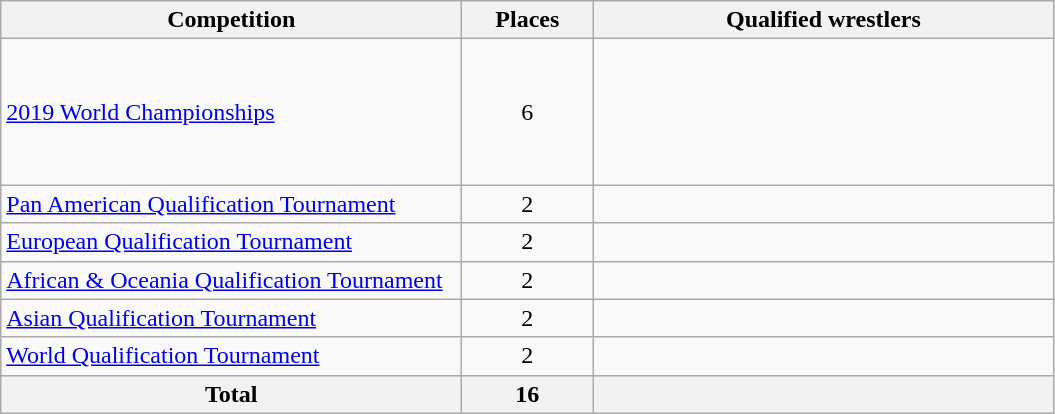<table class = "wikitable">
<tr>
<th width=300>Competition</th>
<th width=80>Places</th>
<th width=300>Qualified wrestlers</th>
</tr>
<tr>
<td><a href='#'>2019 World Championships</a></td>
<td align="center">6</td>
<td><br><br><br><br><br></td>
</tr>
<tr>
<td><a href='#'>Pan American Qualification Tournament</a></td>
<td align="center">2</td>
<td><br></td>
</tr>
<tr>
<td><a href='#'>European Qualification Tournament</a></td>
<td align="center">2</td>
<td><br></td>
</tr>
<tr>
<td><a href='#'>African & Oceania Qualification Tournament</a></td>
<td align="center">2</td>
<td><br></td>
</tr>
<tr>
<td><a href='#'>Asian Qualification Tournament</a></td>
<td align="center">2</td>
<td><br></td>
</tr>
<tr>
<td><a href='#'>World Qualification Tournament</a></td>
<td align="center">2</td>
<td><br></td>
</tr>
<tr>
<th>Total</th>
<th>16</th>
<th></th>
</tr>
</table>
